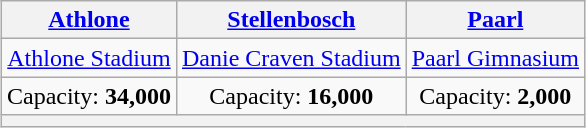<table class="wikitable" style="text-align:center; margin:1em auto;">
<tr>
<th><a href='#'>Athlone</a></th>
<th><a href='#'>Stellenbosch</a></th>
<th><a href='#'>Paarl</a></th>
</tr>
<tr>
<td><a href='#'>Athlone Stadium</a></td>
<td><a href='#'>Danie Craven Stadium</a></td>
<td><a href='#'>Paarl Gimnasium</a></td>
</tr>
<tr>
<td>Capacity: <strong>34,000</strong></td>
<td>Capacity: <strong>16,000</strong></td>
<td>Capacity: <strong>2,000</strong></td>
</tr>
<tr>
<th colspan=4 rowspan=5 text-align="center"></th>
</tr>
</table>
